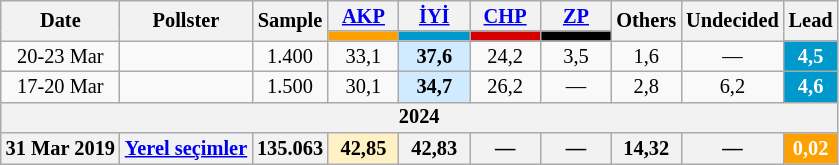<table class="wikitable mw-collapsible" style="text-align:center; font-size:85%; line-height:14px;">
<tr>
<th rowspan="2">Date</th>
<th rowspan="2">Pollster</th>
<th rowspan="2">Sample</th>
<th style="width:3em;"><a href='#'>AKP</a></th>
<th style="width:3em;"><a href='#'>İYİ</a></th>
<th style="width:3em;"><a href='#'>CHP</a></th>
<th style="width:3em;"><a href='#'>ZP</a></th>
<th rowspan="2">Others</th>
<th rowspan="2">Undecided</th>
<th rowspan="2">Lead</th>
</tr>
<tr>
<th style="background:#fda000;"></th>
<th style="background:#0099cc;"></th>
<th style="background:#d40000;"></th>
<th style="background:#000000;"></th>
</tr>
<tr>
<td>20-23 Mar</td>
<td></td>
<td>1.400</td>
<td>33,1</td>
<td style="background:#D0EBFF"><strong>37,6</strong></td>
<td>24,2</td>
<td>3,5</td>
<td>1,6</td>
<td>—</td>
<th style="background:#0099cc; color:white;">4,5</th>
</tr>
<tr>
<td>17-20 Mar</td>
<td></td>
<td>1.500</td>
<td>30,1</td>
<td style="background:#D0EBFF"><strong>34,7</strong></td>
<td>26,2</td>
<td>—</td>
<td>2,8</td>
<td>6,2</td>
<th style="background:#0099cc; color:white;">4,6</th>
</tr>
<tr>
<th colspan="10">2024</th>
</tr>
<tr>
<th>31 Mar 2019</th>
<th><a href='#'>Yerel seçimler</a></th>
<th>135.063</th>
<th style="background:#FFF1C4">42,85</th>
<th>42,83</th>
<th>—</th>
<th>—</th>
<th>14,32</th>
<th>—</th>
<th style="background:#fda000; color:white;">0,02</th>
</tr>
</table>
